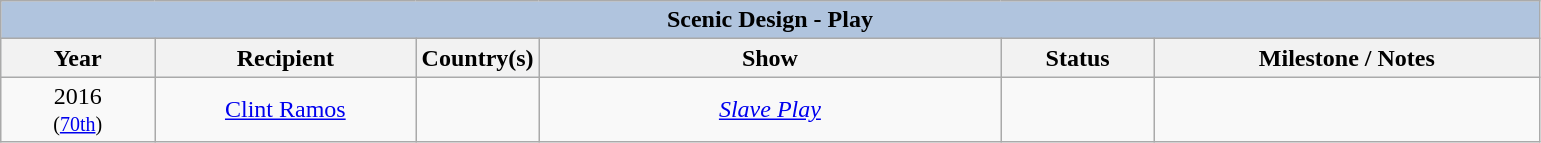<table class="wikitable" style="text-align: center">
<tr>
<th colspan="6" style="background:#B0C4DE;">Scenic Design - Play</th>
</tr>
<tr style="background:#ebf5ff;">
<th width="10%">Year</th>
<th width="17%">Recipient</th>
<th width="8%">Country(s)</th>
<th width="30%">Show</th>
<th width="10%">Status</th>
<th width="25%">Milestone / Notes</th>
</tr>
<tr>
<td>2016<br><small>(<a href='#'>70th</a>)</small></td>
<td><a href='#'>Clint Ramos</a></td>
<td></td>
<td><em><a href='#'>Slave Play</a></em></td>
<td></td>
<td></td>
</tr>
</table>
